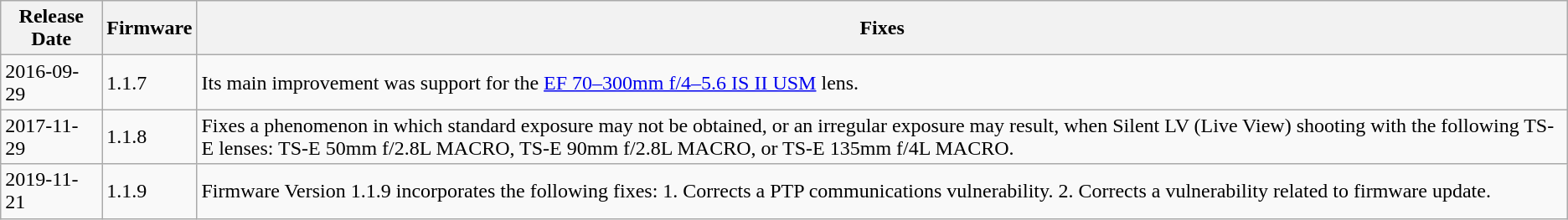<table class="wikitable">
<tr>
<th>Release Date</th>
<th>Firmware</th>
<th>Fixes</th>
</tr>
<tr>
<td>2016-09-29</td>
<td>1.1.7</td>
<td>Its main improvement was support for the <a href='#'>EF 70–300mm f/4–5.6 IS II USM</a> lens.</td>
</tr>
<tr>
<td>2017-11-29</td>
<td>1.1.8</td>
<td>Fixes a phenomenon in which standard exposure may not be obtained, or an irregular exposure may result, when Silent LV (Live View) shooting with the following TS-E lenses: TS-E 50mm f/2.8L MACRO, TS-E 90mm f/2.8L MACRO, or TS-E 135mm f/4L MACRO.</td>
</tr>
<tr>
<td>2019-11-21</td>
<td>1.1.9</td>
<td>Firmware Version 1.1.9 incorporates the following fixes: 1. Corrects a PTP communications vulnerability. 2. Corrects a vulnerability related to firmware update.</td>
</tr>
</table>
